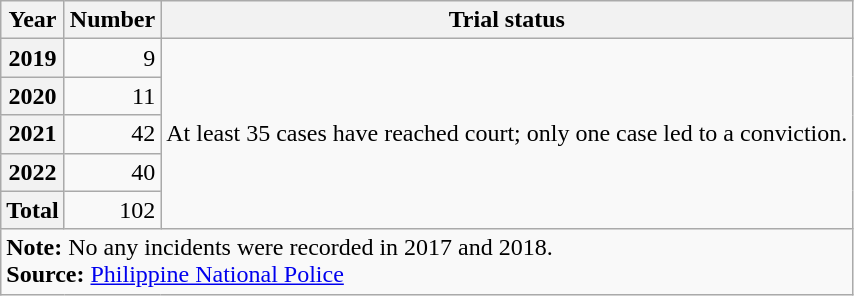<table class=wikitable>
<tr>
<th>Year</th>
<th>Number</th>
<th>Trial status</th>
</tr>
<tr>
<th>2019</th>
<td style=text-align:right>9</td>
<td rowspan=5>At least 35 cases have reached court; only one case led to a conviction.</td>
</tr>
<tr>
<th>2020</th>
<td style=text-align:right>11</td>
</tr>
<tr>
<th>2021</th>
<td style=text-align:right>42</td>
</tr>
<tr>
<th>2022</th>
<td style=text-align:right>40</td>
</tr>
<tr>
<th>Total</th>
<td style=text-align:right>102</td>
</tr>
<tr>
<td colspan=3><strong>Note:</strong> No any incidents were recorded in 2017 and 2018.<br><strong>Source:</strong> <a href='#'>Philippine National Police</a></td>
</tr>
</table>
